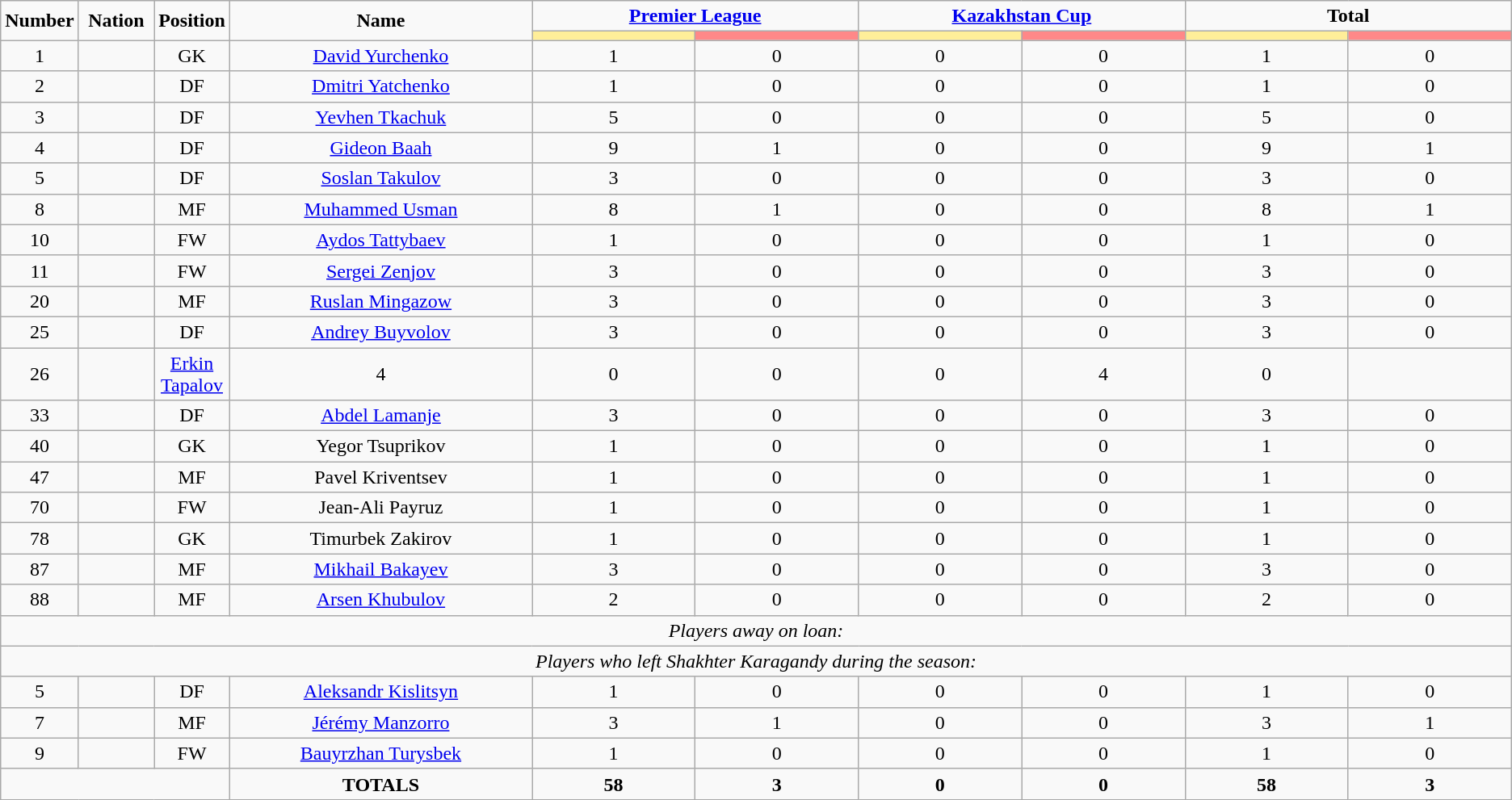<table class="wikitable" style="text-align:center;">
<tr>
<td rowspan="2"  style="width:5%; text-align:center;"><strong>Number</strong></td>
<td rowspan="2"  style="width:5%; text-align:center;"><strong>Nation</strong></td>
<td rowspan="2"  style="width:5%; text-align:center;"><strong>Position</strong></td>
<td rowspan="2"  style="width:20%; text-align:center;"><strong>Name</strong></td>
<td colspan="2" style="text-align:center;"><strong><a href='#'>Premier League</a></strong></td>
<td colspan="2" style="text-align:center;"><strong><a href='#'>Kazakhstan Cup</a></strong></td>
<td colspan="2" style="text-align:center;"><strong>Total</strong></td>
</tr>
<tr>
<th style="width:60px; background:#fe9;"></th>
<th style="width:60px; background:#ff8888;"></th>
<th style="width:60px; background:#fe9;"></th>
<th style="width:60px; background:#ff8888;"></th>
<th style="width:60px; background:#fe9;"></th>
<th style="width:60px; background:#ff8888;"></th>
</tr>
<tr>
<td>1</td>
<td></td>
<td>GK</td>
<td><a href='#'>David Yurchenko</a></td>
<td>1</td>
<td>0</td>
<td>0</td>
<td>0</td>
<td>1</td>
<td>0</td>
</tr>
<tr>
<td>2</td>
<td></td>
<td>DF</td>
<td><a href='#'>Dmitri Yatchenko</a></td>
<td>1</td>
<td>0</td>
<td>0</td>
<td>0</td>
<td>1</td>
<td>0</td>
</tr>
<tr>
<td>3</td>
<td></td>
<td>DF</td>
<td><a href='#'>Yevhen Tkachuk</a></td>
<td>5</td>
<td>0</td>
<td>0</td>
<td>0</td>
<td>5</td>
<td>0</td>
</tr>
<tr>
<td>4</td>
<td></td>
<td>DF</td>
<td><a href='#'>Gideon Baah</a></td>
<td>9</td>
<td>1</td>
<td>0</td>
<td>0</td>
<td>9</td>
<td>1</td>
</tr>
<tr>
<td>5</td>
<td></td>
<td>DF</td>
<td><a href='#'>Soslan Takulov</a></td>
<td>3</td>
<td>0</td>
<td>0</td>
<td>0</td>
<td>3</td>
<td>0</td>
</tr>
<tr>
<td>8</td>
<td></td>
<td>MF</td>
<td><a href='#'>Muhammed Usman</a></td>
<td>8</td>
<td>1</td>
<td>0</td>
<td>0</td>
<td>8</td>
<td>1</td>
</tr>
<tr>
<td>10</td>
<td></td>
<td>FW</td>
<td><a href='#'>Aydos Tattybaev</a></td>
<td>1</td>
<td>0</td>
<td>0</td>
<td>0</td>
<td>1</td>
<td>0</td>
</tr>
<tr>
<td>11</td>
<td></td>
<td>FW</td>
<td><a href='#'>Sergei Zenjov</a></td>
<td>3</td>
<td>0</td>
<td>0</td>
<td>0</td>
<td>3</td>
<td>0</td>
</tr>
<tr>
<td>20</td>
<td></td>
<td>MF</td>
<td><a href='#'>Ruslan Mingazow</a></td>
<td>3</td>
<td>0</td>
<td>0</td>
<td>0</td>
<td>3</td>
<td>0</td>
</tr>
<tr>
<td>25</td>
<td></td>
<td>DF</td>
<td><a href='#'>Andrey Buyvolov</a></td>
<td>3</td>
<td>0</td>
<td>0</td>
<td>0</td>
<td>3</td>
<td>0</td>
</tr>
<tr>
<td>26</td>
<td></td>
<td MF><a href='#'>Erkin Tapalov</a></td>
<td>4</td>
<td>0</td>
<td>0</td>
<td>0</td>
<td>4</td>
<td>0</td>
</tr>
<tr>
<td>33</td>
<td></td>
<td>DF</td>
<td><a href='#'>Abdel Lamanje</a></td>
<td>3</td>
<td>0</td>
<td>0</td>
<td>0</td>
<td>3</td>
<td>0</td>
</tr>
<tr>
<td>40</td>
<td></td>
<td>GK</td>
<td>Yegor Tsuprikov</td>
<td>1</td>
<td>0</td>
<td>0</td>
<td>0</td>
<td>1</td>
<td>0</td>
</tr>
<tr>
<td>47</td>
<td></td>
<td>MF</td>
<td>Pavel Kriventsev</td>
<td>1</td>
<td>0</td>
<td>0</td>
<td>0</td>
<td>1</td>
<td>0</td>
</tr>
<tr>
<td>70</td>
<td></td>
<td>FW</td>
<td>Jean-Ali Payruz</td>
<td>1</td>
<td>0</td>
<td>0</td>
<td>0</td>
<td>1</td>
<td>0</td>
</tr>
<tr>
<td>78</td>
<td></td>
<td>GK</td>
<td>Timurbek Zakirov</td>
<td>1</td>
<td>0</td>
<td>0</td>
<td>0</td>
<td>1</td>
<td>0</td>
</tr>
<tr>
<td>87</td>
<td></td>
<td>MF</td>
<td><a href='#'>Mikhail Bakayev</a></td>
<td>3</td>
<td>0</td>
<td>0</td>
<td>0</td>
<td>3</td>
<td>0</td>
</tr>
<tr>
<td>88</td>
<td></td>
<td>MF</td>
<td><a href='#'>Arsen Khubulov</a></td>
<td>2</td>
<td>0</td>
<td>0</td>
<td>0</td>
<td>2</td>
<td>0</td>
</tr>
<tr>
<td colspan="14"><em>Players away on loan:</em></td>
</tr>
<tr>
<td colspan="14"><em>Players who left Shakhter Karagandy during the season:</em></td>
</tr>
<tr>
<td>5</td>
<td></td>
<td>DF</td>
<td><a href='#'>Aleksandr Kislitsyn</a></td>
<td>1</td>
<td>0</td>
<td>0</td>
<td>0</td>
<td>1</td>
<td>0</td>
</tr>
<tr>
<td>7</td>
<td></td>
<td>MF</td>
<td><a href='#'>Jérémy Manzorro</a></td>
<td>3</td>
<td>1</td>
<td>0</td>
<td>0</td>
<td>3</td>
<td>1</td>
</tr>
<tr>
<td>9</td>
<td></td>
<td>FW</td>
<td><a href='#'>Bauyrzhan Turysbek</a></td>
<td>1</td>
<td>0</td>
<td>0</td>
<td>0</td>
<td>1</td>
<td>0</td>
</tr>
<tr>
<td colspan="3"></td>
<td><strong>TOTALS</strong></td>
<td><strong>58</strong></td>
<td><strong>3</strong></td>
<td><strong>0</strong></td>
<td><strong>0</strong></td>
<td><strong>58</strong></td>
<td><strong>3</strong></td>
</tr>
</table>
